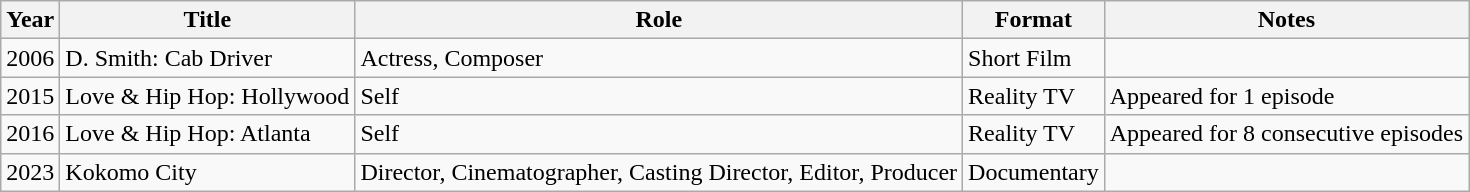<table class="wikitable">
<tr>
<th>Year</th>
<th>Title</th>
<th>Role</th>
<th>Format</th>
<th>Notes</th>
</tr>
<tr>
<td>2006</td>
<td>D. Smith: Cab Driver</td>
<td>Actress, Composer</td>
<td>Short Film</td>
<td></td>
</tr>
<tr>
<td>2015</td>
<td>Love & Hip Hop: Hollywood</td>
<td>Self</td>
<td>Reality TV</td>
<td>Appeared for 1 episode</td>
</tr>
<tr>
<td>2016</td>
<td>Love & Hip Hop: Atlanta</td>
<td>Self</td>
<td>Reality TV</td>
<td>Appeared for 8 consecutive episodes</td>
</tr>
<tr>
<td>2023</td>
<td>Kokomo City</td>
<td>Director, Cinematographer, Casting Director, Editor, Producer</td>
<td>Documentary</td>
<td></td>
</tr>
</table>
